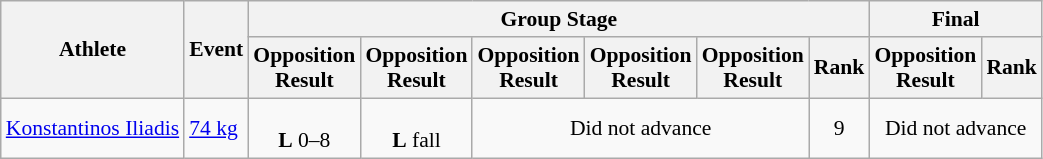<table class=wikitable style="font-size:90%">
<tr>
<th rowspan="2">Athlete</th>
<th rowspan="2">Event</th>
<th colspan="6">Group Stage</th>
<th colspan=2>Final</th>
</tr>
<tr>
<th>Opposition<br>Result</th>
<th>Opposition<br>Result</th>
<th>Opposition<br>Result</th>
<th>Opposition<br>Result</th>
<th>Opposition<br>Result</th>
<th>Rank</th>
<th>Opposition<br>Result</th>
<th>Rank</th>
</tr>
<tr align=center>
<td align=left><a href='#'>Konstantinos Iliadis</a></td>
<td align=left><a href='#'>74 kg</a></td>
<td><br><strong>L</strong> 0–8</td>
<td><br><strong>L</strong> fall</td>
<td colspan=3>Did not advance</td>
<td>9</td>
<td colspan=2>Did not advance</td>
</tr>
</table>
